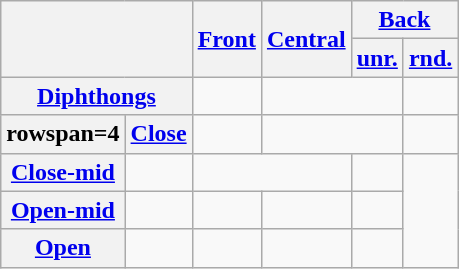<table class="wikitable" style="text-align:center">
<tr>
<th colspan=2 rowspan=2></th>
<th rowspan=2><a href='#'>Front</a></th>
<th rowspan=2><a href='#'>Central</a></th>
<th colspan=2><a href='#'>Back</a></th>
</tr>
<tr>
<th><a href='#'>unr.</a></th>
<th><a href='#'>rnd.</a></th>
</tr>
<tr>
<th colspan=2><a href='#'>Diphthongs</a></th>
<td></td>
<td colspan="2"></td>
<td></td>
</tr>
<tr>
<th>rowspan=4 </th>
<th><a href='#'>Close</a></th>
<td></td>
<td colspan="2"></td>
<td></td>
</tr>
<tr>
<th><a href='#'>Close-mid</a></th>
<td></td>
<td colspan="2"></td>
<td></td>
</tr>
<tr>
<th><a href='#'>Open-mid</a></th>
<td></td>
<td></td>
<td></td>
<td></td>
</tr>
<tr>
<th><a href='#'>Open</a></th>
<td></td>
<td></td>
<td></td>
<td></td>
</tr>
</table>
